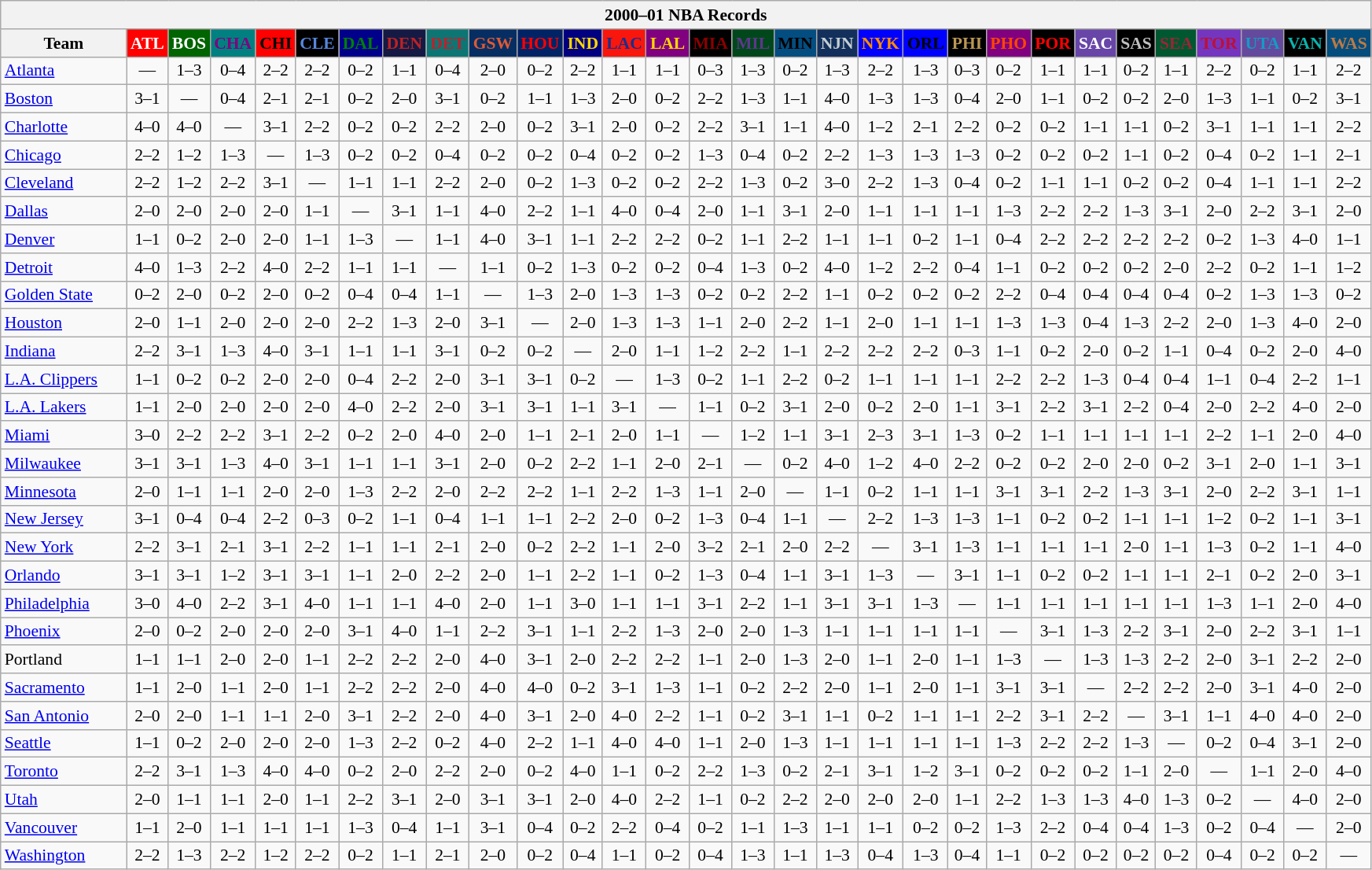<table class="wikitable" style="font-size:90%; text-align:center;">
<tr>
<th colspan=30>2000–01 NBA Records</th>
</tr>
<tr>
<th width=100>Team</th>
<th style="background:#FF0000;color:#FFFFFF;width=35">ATL</th>
<th style="background:#006400;color:#FFFFFF;width=35">BOS</th>
<th style="background:#008080;color:#800080;width=35">CHA</th>
<th style="background:#FF0000;color:#000000;width=35">CHI</th>
<th style="background:#000000;color:#5787DC;width=35">CLE</th>
<th style="background:#00008B;color:#008000;width=35">DAL</th>
<th style="background:#141A44;color:#BC2224;width=35">DEN</th>
<th style="background:#0C7674;color:#BB222C;width=35">DET</th>
<th style="background:#072E63;color:#DC5A34;width=35">GSW</th>
<th style="background:#002366;color:#FF0000;width=35">HOU</th>
<th style="background:#000080;color:#FFD700;width=35">IND</th>
<th style="background:#F9160D;color:#1A2E8B;width=35">LAC</th>
<th style="background:#800080;color:#FFD700;width=35">LAL</th>
<th style="background:#000000;color:#8B0000;width=35">MIA</th>
<th style="background:#00471B;color:#5C378A;width=35">MIL</th>
<th style="background:#044D80;color:#000000;width=35">MIN</th>
<th style="background:#12305B;color:#C4CED4;width=35">NJN</th>
<th style="background:#0000FF;color:#FF8C00;width=35">NYK</th>
<th style="background:#0000FF;color:#000000;width=35">ORL</th>
<th style="background:#000000;color:#BB9754;width=35">PHI</th>
<th style="background:#800080;color:#FF4500;width=35">PHO</th>
<th style="background:#000000;color:#FF0000;width=35">POR</th>
<th style="background:#6846A8;color:#FFFFFF;width=35">SAC</th>
<th style="background:#000000;color:#C0C0C0;width=35">SAS</th>
<th style="background:#005831;color:#992634;width=35">SEA</th>
<th style="background:#7436BF;color:#BE0F34;width=35">TOR</th>
<th style="background:#644A9C;color:#149BC7;width=35">UTA</th>
<th style="background:#000000;color:#0CB2AC;width=35">VAN</th>
<th style="background:#044D7D;color:#BC7A44;width=35">WAS</th>
</tr>
<tr>
<td style="text-align:left;"><a href='#'>Atlanta</a></td>
<td>—</td>
<td>1–3</td>
<td>0–4</td>
<td>2–2</td>
<td>2–2</td>
<td>0–2</td>
<td>1–1</td>
<td>0–4</td>
<td>2–0</td>
<td>0–2</td>
<td>2–2</td>
<td>1–1</td>
<td>1–1</td>
<td>0–3</td>
<td>1–3</td>
<td>0–2</td>
<td>1–3</td>
<td>2–2</td>
<td>1–3</td>
<td>0–3</td>
<td>0–2</td>
<td>1–1</td>
<td>1–1</td>
<td>0–2</td>
<td>1–1</td>
<td>2–2</td>
<td>0–2</td>
<td>1–1</td>
<td>2–2</td>
</tr>
<tr>
<td style="text-align:left;"><a href='#'>Boston</a></td>
<td>3–1</td>
<td>—</td>
<td>0–4</td>
<td>2–1</td>
<td>2–1</td>
<td>0–2</td>
<td>2–0</td>
<td>3–1</td>
<td>0–2</td>
<td>1–1</td>
<td>1–3</td>
<td>2–0</td>
<td>0–2</td>
<td>2–2</td>
<td>1–3</td>
<td>1–1</td>
<td>4–0</td>
<td>1–3</td>
<td>1–3</td>
<td>0–4</td>
<td>2–0</td>
<td>1–1</td>
<td>0–2</td>
<td>0–2</td>
<td>2–0</td>
<td>1–3</td>
<td>1–1</td>
<td>0–2</td>
<td>3–1</td>
</tr>
<tr>
<td style="text-align:left;"><a href='#'>Charlotte</a></td>
<td>4–0</td>
<td>4–0</td>
<td>—</td>
<td>3–1</td>
<td>2–2</td>
<td>0–2</td>
<td>0–2</td>
<td>2–2</td>
<td>2–0</td>
<td>0–2</td>
<td>3–1</td>
<td>2–0</td>
<td>0–2</td>
<td>2–2</td>
<td>3–1</td>
<td>1–1</td>
<td>4–0</td>
<td>1–2</td>
<td>2–1</td>
<td>2–2</td>
<td>0–2</td>
<td>0–2</td>
<td>1–1</td>
<td>1–1</td>
<td>0–2</td>
<td>3–1</td>
<td>1–1</td>
<td>1–1</td>
<td>2–2</td>
</tr>
<tr>
<td style="text-align:left;"><a href='#'>Chicago</a></td>
<td>2–2</td>
<td>1–2</td>
<td>1–3</td>
<td>—</td>
<td>1–3</td>
<td>0–2</td>
<td>0–2</td>
<td>0–4</td>
<td>0–2</td>
<td>0–2</td>
<td>0–4</td>
<td>0–2</td>
<td>0–2</td>
<td>1–3</td>
<td>0–4</td>
<td>0–2</td>
<td>2–2</td>
<td>1–3</td>
<td>1–3</td>
<td>1–3</td>
<td>0–2</td>
<td>0–2</td>
<td>0–2</td>
<td>1–1</td>
<td>0–2</td>
<td>0–4</td>
<td>0–2</td>
<td>1–1</td>
<td>2–1</td>
</tr>
<tr>
<td style="text-align:left;"><a href='#'>Cleveland</a></td>
<td>2–2</td>
<td>1–2</td>
<td>2–2</td>
<td>3–1</td>
<td>—</td>
<td>1–1</td>
<td>1–1</td>
<td>2–2</td>
<td>2–0</td>
<td>0–2</td>
<td>1–3</td>
<td>0–2</td>
<td>0–2</td>
<td>2–2</td>
<td>1–3</td>
<td>0–2</td>
<td>3–0</td>
<td>2–2</td>
<td>1–3</td>
<td>0–4</td>
<td>0–2</td>
<td>1–1</td>
<td>1–1</td>
<td>0–2</td>
<td>0–2</td>
<td>0–4</td>
<td>1–1</td>
<td>1–1</td>
<td>2–2</td>
</tr>
<tr>
<td style="text-align:left;"><a href='#'>Dallas</a></td>
<td>2–0</td>
<td>2–0</td>
<td>2–0</td>
<td>2–0</td>
<td>1–1</td>
<td>—</td>
<td>3–1</td>
<td>1–1</td>
<td>4–0</td>
<td>2–2</td>
<td>1–1</td>
<td>4–0</td>
<td>0–4</td>
<td>2–0</td>
<td>1–1</td>
<td>3–1</td>
<td>2–0</td>
<td>1–1</td>
<td>1–1</td>
<td>1–1</td>
<td>1–3</td>
<td>2–2</td>
<td>2–2</td>
<td>1–3</td>
<td>3–1</td>
<td>2–0</td>
<td>2–2</td>
<td>3–1</td>
<td>2–0</td>
</tr>
<tr>
<td style="text-align:left;"><a href='#'>Denver</a></td>
<td>1–1</td>
<td>0–2</td>
<td>2–0</td>
<td>2–0</td>
<td>1–1</td>
<td>1–3</td>
<td>—</td>
<td>1–1</td>
<td>4–0</td>
<td>3–1</td>
<td>1–1</td>
<td>2–2</td>
<td>2–2</td>
<td>0–2</td>
<td>1–1</td>
<td>2–2</td>
<td>1–1</td>
<td>1–1</td>
<td>0–2</td>
<td>1–1</td>
<td>0–4</td>
<td>2–2</td>
<td>2–2</td>
<td>2–2</td>
<td>2–2</td>
<td>0–2</td>
<td>1–3</td>
<td>4–0</td>
<td>1–1</td>
</tr>
<tr>
<td style="text-align:left;"><a href='#'>Detroit</a></td>
<td>4–0</td>
<td>1–3</td>
<td>2–2</td>
<td>4–0</td>
<td>2–2</td>
<td>1–1</td>
<td>1–1</td>
<td>—</td>
<td>1–1</td>
<td>0–2</td>
<td>1–3</td>
<td>0–2</td>
<td>0–2</td>
<td>0–4</td>
<td>1–3</td>
<td>0–2</td>
<td>4–0</td>
<td>1–2</td>
<td>2–2</td>
<td>0–4</td>
<td>1–1</td>
<td>0–2</td>
<td>0–2</td>
<td>0–2</td>
<td>2–0</td>
<td>2–2</td>
<td>0–2</td>
<td>1–1</td>
<td>1–2</td>
</tr>
<tr>
<td style="text-align:left;"><a href='#'>Golden State</a></td>
<td>0–2</td>
<td>2–0</td>
<td>0–2</td>
<td>2–0</td>
<td>0–2</td>
<td>0–4</td>
<td>0–4</td>
<td>1–1</td>
<td>—</td>
<td>1–3</td>
<td>2–0</td>
<td>1–3</td>
<td>1–3</td>
<td>0–2</td>
<td>0–2</td>
<td>2–2</td>
<td>1–1</td>
<td>0–2</td>
<td>0–2</td>
<td>0–2</td>
<td>2–2</td>
<td>0–4</td>
<td>0–4</td>
<td>0–4</td>
<td>0–4</td>
<td>0–2</td>
<td>1–3</td>
<td>1–3</td>
<td>0–2</td>
</tr>
<tr>
<td style="text-align:left;"><a href='#'>Houston</a></td>
<td>2–0</td>
<td>1–1</td>
<td>2–0</td>
<td>2–0</td>
<td>2–0</td>
<td>2–2</td>
<td>1–3</td>
<td>2–0</td>
<td>3–1</td>
<td>—</td>
<td>2–0</td>
<td>1–3</td>
<td>1–3</td>
<td>1–1</td>
<td>2–0</td>
<td>2–2</td>
<td>1–1</td>
<td>2–0</td>
<td>1–1</td>
<td>1–1</td>
<td>1–3</td>
<td>1–3</td>
<td>0–4</td>
<td>1–3</td>
<td>2–2</td>
<td>2–0</td>
<td>1–3</td>
<td>4–0</td>
<td>2–0</td>
</tr>
<tr>
<td style="text-align:left;"><a href='#'>Indiana</a></td>
<td>2–2</td>
<td>3–1</td>
<td>1–3</td>
<td>4–0</td>
<td>3–1</td>
<td>1–1</td>
<td>1–1</td>
<td>3–1</td>
<td>0–2</td>
<td>0–2</td>
<td>—</td>
<td>2–0</td>
<td>1–1</td>
<td>1–2</td>
<td>2–2</td>
<td>1–1</td>
<td>2–2</td>
<td>2–2</td>
<td>2–2</td>
<td>0–3</td>
<td>1–1</td>
<td>0–2</td>
<td>2–0</td>
<td>0–2</td>
<td>1–1</td>
<td>0–4</td>
<td>0–2</td>
<td>2–0</td>
<td>4–0</td>
</tr>
<tr>
<td style="text-align:left;"><a href='#'>L.A. Clippers</a></td>
<td>1–1</td>
<td>0–2</td>
<td>0–2</td>
<td>2–0</td>
<td>2–0</td>
<td>0–4</td>
<td>2–2</td>
<td>2–0</td>
<td>3–1</td>
<td>3–1</td>
<td>0–2</td>
<td>—</td>
<td>1–3</td>
<td>0–2</td>
<td>1–1</td>
<td>2–2</td>
<td>0–2</td>
<td>1–1</td>
<td>1–1</td>
<td>1–1</td>
<td>2–2</td>
<td>2–2</td>
<td>1–3</td>
<td>0–4</td>
<td>0–4</td>
<td>1–1</td>
<td>0–4</td>
<td>2–2</td>
<td>1–1</td>
</tr>
<tr>
<td style="text-align:left;"><a href='#'>L.A. Lakers</a></td>
<td>1–1</td>
<td>2–0</td>
<td>2–0</td>
<td>2–0</td>
<td>2–0</td>
<td>4–0</td>
<td>2–2</td>
<td>2–0</td>
<td>3–1</td>
<td>3–1</td>
<td>1–1</td>
<td>3–1</td>
<td>—</td>
<td>1–1</td>
<td>0–2</td>
<td>3–1</td>
<td>2–0</td>
<td>0–2</td>
<td>2–0</td>
<td>1–1</td>
<td>3–1</td>
<td>2–2</td>
<td>3–1</td>
<td>2–2</td>
<td>0–4</td>
<td>2–0</td>
<td>2–2</td>
<td>4–0</td>
<td>2–0</td>
</tr>
<tr>
<td style="text-align:left;"><a href='#'>Miami</a></td>
<td>3–0</td>
<td>2–2</td>
<td>2–2</td>
<td>3–1</td>
<td>2–2</td>
<td>0–2</td>
<td>2–0</td>
<td>4–0</td>
<td>2–0</td>
<td>1–1</td>
<td>2–1</td>
<td>2–0</td>
<td>1–1</td>
<td>—</td>
<td>1–2</td>
<td>1–1</td>
<td>3–1</td>
<td>2–3</td>
<td>3–1</td>
<td>1–3</td>
<td>0–2</td>
<td>1–1</td>
<td>1–1</td>
<td>1–1</td>
<td>1–1</td>
<td>2–2</td>
<td>1–1</td>
<td>2–0</td>
<td>4–0</td>
</tr>
<tr>
<td style="text-align:left;"><a href='#'>Milwaukee</a></td>
<td>3–1</td>
<td>3–1</td>
<td>1–3</td>
<td>4–0</td>
<td>3–1</td>
<td>1–1</td>
<td>1–1</td>
<td>3–1</td>
<td>2–0</td>
<td>0–2</td>
<td>2–2</td>
<td>1–1</td>
<td>2–0</td>
<td>2–1</td>
<td>—</td>
<td>0–2</td>
<td>4–0</td>
<td>1–2</td>
<td>4–0</td>
<td>2–2</td>
<td>0–2</td>
<td>0–2</td>
<td>2–0</td>
<td>2–0</td>
<td>0–2</td>
<td>3–1</td>
<td>2–0</td>
<td>1–1</td>
<td>3–1</td>
</tr>
<tr>
<td style="text-align:left;"><a href='#'>Minnesota</a></td>
<td>2–0</td>
<td>1–1</td>
<td>1–1</td>
<td>2–0</td>
<td>2–0</td>
<td>1–3</td>
<td>2–2</td>
<td>2–0</td>
<td>2–2</td>
<td>2–2</td>
<td>1–1</td>
<td>2–2</td>
<td>1–3</td>
<td>1–1</td>
<td>2–0</td>
<td>—</td>
<td>1–1</td>
<td>0–2</td>
<td>1–1</td>
<td>1–1</td>
<td>3–1</td>
<td>3–1</td>
<td>2–2</td>
<td>1–3</td>
<td>3–1</td>
<td>2–0</td>
<td>2–2</td>
<td>3–1</td>
<td>1–1</td>
</tr>
<tr>
<td style="text-align:left;"><a href='#'>New Jersey</a></td>
<td>3–1</td>
<td>0–4</td>
<td>0–4</td>
<td>2–2</td>
<td>0–3</td>
<td>0–2</td>
<td>1–1</td>
<td>0–4</td>
<td>1–1</td>
<td>1–1</td>
<td>2–2</td>
<td>2–0</td>
<td>0–2</td>
<td>1–3</td>
<td>0–4</td>
<td>1–1</td>
<td>—</td>
<td>2–2</td>
<td>1–3</td>
<td>1–3</td>
<td>1–1</td>
<td>0–2</td>
<td>0–2</td>
<td>1–1</td>
<td>1–1</td>
<td>1–2</td>
<td>0–2</td>
<td>1–1</td>
<td>3–1</td>
</tr>
<tr>
<td style="text-align:left;"><a href='#'>New York</a></td>
<td>2–2</td>
<td>3–1</td>
<td>2–1</td>
<td>3–1</td>
<td>2–2</td>
<td>1–1</td>
<td>1–1</td>
<td>2–1</td>
<td>2–0</td>
<td>0–2</td>
<td>2–2</td>
<td>1–1</td>
<td>2–0</td>
<td>3–2</td>
<td>2–1</td>
<td>2–0</td>
<td>2–2</td>
<td>—</td>
<td>3–1</td>
<td>1–3</td>
<td>1–1</td>
<td>1–1</td>
<td>1–1</td>
<td>2–0</td>
<td>1–1</td>
<td>1–3</td>
<td>0–2</td>
<td>1–1</td>
<td>4–0</td>
</tr>
<tr>
<td style="text-align:left;"><a href='#'>Orlando</a></td>
<td>3–1</td>
<td>3–1</td>
<td>1–2</td>
<td>3–1</td>
<td>3–1</td>
<td>1–1</td>
<td>2–0</td>
<td>2–2</td>
<td>2–0</td>
<td>1–1</td>
<td>2–2</td>
<td>1–1</td>
<td>0–2</td>
<td>1–3</td>
<td>0–4</td>
<td>1–1</td>
<td>3–1</td>
<td>1–3</td>
<td>—</td>
<td>3–1</td>
<td>1–1</td>
<td>0–2</td>
<td>0–2</td>
<td>1–1</td>
<td>1–1</td>
<td>2–1</td>
<td>0–2</td>
<td>2–0</td>
<td>3–1</td>
</tr>
<tr>
<td style="text-align:left;"><a href='#'>Philadelphia</a></td>
<td>3–0</td>
<td>4–0</td>
<td>2–2</td>
<td>3–1</td>
<td>4–0</td>
<td>1–1</td>
<td>1–1</td>
<td>4–0</td>
<td>2–0</td>
<td>1–1</td>
<td>3–0</td>
<td>1–1</td>
<td>1–1</td>
<td>3–1</td>
<td>2–2</td>
<td>1–1</td>
<td>3–1</td>
<td>3–1</td>
<td>1–3</td>
<td>—</td>
<td>1–1</td>
<td>1–1</td>
<td>1–1</td>
<td>1–1</td>
<td>1–1</td>
<td>1–3</td>
<td>1–1</td>
<td>2–0</td>
<td>4–0</td>
</tr>
<tr>
<td style="text-align:left;"><a href='#'>Phoenix</a></td>
<td>2–0</td>
<td>0–2</td>
<td>2–0</td>
<td>2–0</td>
<td>2–0</td>
<td>3–1</td>
<td>4–0</td>
<td>1–1</td>
<td>2–2</td>
<td>3–1</td>
<td>1–1</td>
<td>2–2</td>
<td>1–3</td>
<td>2–0</td>
<td>2–0</td>
<td>1–3</td>
<td>1–1</td>
<td>1–1</td>
<td>1–1</td>
<td>1–1</td>
<td>—</td>
<td>3–1</td>
<td>1–3</td>
<td>2–2</td>
<td>3–1</td>
<td>2–0</td>
<td>2–2</td>
<td>3–1</td>
<td>1–1</td>
</tr>
<tr>
<td style="text-align:left;">Portland</td>
<td>1–1</td>
<td>1–1</td>
<td>2–0</td>
<td>2–0</td>
<td>1–1</td>
<td>2–2</td>
<td>2–2</td>
<td>2–0</td>
<td>4–0</td>
<td>3–1</td>
<td>2–0</td>
<td>2–2</td>
<td>2–2</td>
<td>1–1</td>
<td>2–0</td>
<td>1–3</td>
<td>2–0</td>
<td>1–1</td>
<td>2–0</td>
<td>1–1</td>
<td>1–3</td>
<td>—</td>
<td>1–3</td>
<td>1–3</td>
<td>2–2</td>
<td>2–0</td>
<td>3–1</td>
<td>2–2</td>
<td>2–0</td>
</tr>
<tr>
<td style="text-align:left;"><a href='#'>Sacramento</a></td>
<td>1–1</td>
<td>2–0</td>
<td>1–1</td>
<td>2–0</td>
<td>1–1</td>
<td>2–2</td>
<td>2–2</td>
<td>2–0</td>
<td>4–0</td>
<td>4–0</td>
<td>0–2</td>
<td>3–1</td>
<td>1–3</td>
<td>1–1</td>
<td>0–2</td>
<td>2–2</td>
<td>2–0</td>
<td>1–1</td>
<td>2–0</td>
<td>1–1</td>
<td>3–1</td>
<td>3–1</td>
<td>—</td>
<td>2–2</td>
<td>2–2</td>
<td>2–0</td>
<td>3–1</td>
<td>4–0</td>
<td>2–0</td>
</tr>
<tr>
<td style="text-align:left;"><a href='#'>San Antonio</a></td>
<td>2–0</td>
<td>2–0</td>
<td>1–1</td>
<td>1–1</td>
<td>2–0</td>
<td>3–1</td>
<td>2–2</td>
<td>2–0</td>
<td>4–0</td>
<td>3–1</td>
<td>2–0</td>
<td>4–0</td>
<td>2–2</td>
<td>1–1</td>
<td>0–2</td>
<td>3–1</td>
<td>1–1</td>
<td>0–2</td>
<td>1–1</td>
<td>1–1</td>
<td>2–2</td>
<td>3–1</td>
<td>2–2</td>
<td>—</td>
<td>3–1</td>
<td>1–1</td>
<td>4–0</td>
<td>4–0</td>
<td>2–0</td>
</tr>
<tr>
<td style="text-align:left;"><a href='#'>Seattle</a></td>
<td>1–1</td>
<td>0–2</td>
<td>2–0</td>
<td>2–0</td>
<td>2–0</td>
<td>1–3</td>
<td>2–2</td>
<td>0–2</td>
<td>4–0</td>
<td>2–2</td>
<td>1–1</td>
<td>4–0</td>
<td>4–0</td>
<td>1–1</td>
<td>2–0</td>
<td>1–3</td>
<td>1–1</td>
<td>1–1</td>
<td>1–1</td>
<td>1–1</td>
<td>1–3</td>
<td>2–2</td>
<td>2–2</td>
<td>1–3</td>
<td>—</td>
<td>0–2</td>
<td>0–4</td>
<td>3–1</td>
<td>2–0</td>
</tr>
<tr>
<td style="text-align:left;"><a href='#'>Toronto</a></td>
<td>2–2</td>
<td>3–1</td>
<td>1–3</td>
<td>4–0</td>
<td>4–0</td>
<td>0–2</td>
<td>2–0</td>
<td>2–2</td>
<td>2–0</td>
<td>0–2</td>
<td>4–0</td>
<td>1–1</td>
<td>0–2</td>
<td>2–2</td>
<td>1–3</td>
<td>0–2</td>
<td>2–1</td>
<td>3–1</td>
<td>1–2</td>
<td>3–1</td>
<td>0–2</td>
<td>0–2</td>
<td>0–2</td>
<td>1–1</td>
<td>2–0</td>
<td>—</td>
<td>1–1</td>
<td>2–0</td>
<td>4–0</td>
</tr>
<tr>
<td style="text-align:left;"><a href='#'>Utah</a></td>
<td>2–0</td>
<td>1–1</td>
<td>1–1</td>
<td>2–0</td>
<td>1–1</td>
<td>2–2</td>
<td>3–1</td>
<td>2–0</td>
<td>3–1</td>
<td>3–1</td>
<td>2–0</td>
<td>4–0</td>
<td>2–2</td>
<td>1–1</td>
<td>0–2</td>
<td>2–2</td>
<td>2–0</td>
<td>2–0</td>
<td>2–0</td>
<td>1–1</td>
<td>2–2</td>
<td>1–3</td>
<td>1–3</td>
<td>4–0</td>
<td>1–3</td>
<td>0–2</td>
<td>—</td>
<td>4–0</td>
<td>2–0</td>
</tr>
<tr>
<td style="text-align:left;"><a href='#'>Vancouver</a></td>
<td>1–1</td>
<td>2–0</td>
<td>1–1</td>
<td>1–1</td>
<td>1–1</td>
<td>1–3</td>
<td>0–4</td>
<td>1–1</td>
<td>3–1</td>
<td>0–4</td>
<td>0–2</td>
<td>2–2</td>
<td>0–4</td>
<td>0–2</td>
<td>1–1</td>
<td>1–3</td>
<td>1–1</td>
<td>1–1</td>
<td>0–2</td>
<td>0–2</td>
<td>1–3</td>
<td>2–2</td>
<td>0–4</td>
<td>0–4</td>
<td>1–3</td>
<td>0–2</td>
<td>0–4</td>
<td>—</td>
<td>2–0</td>
</tr>
<tr>
<td style="text-align:left;"><a href='#'>Washington</a></td>
<td>2–2</td>
<td>1–3</td>
<td>2–2</td>
<td>1–2</td>
<td>2–2</td>
<td>0–2</td>
<td>1–1</td>
<td>2–1</td>
<td>2–0</td>
<td>0–2</td>
<td>0–4</td>
<td>1–1</td>
<td>0–2</td>
<td>0–4</td>
<td>1–3</td>
<td>1–1</td>
<td>1–3</td>
<td>0–4</td>
<td>1–3</td>
<td>0–4</td>
<td>1–1</td>
<td>0–2</td>
<td>0–2</td>
<td>0–2</td>
<td>0–2</td>
<td>0–4</td>
<td>0–2</td>
<td>0–2</td>
<td>—</td>
</tr>
</table>
